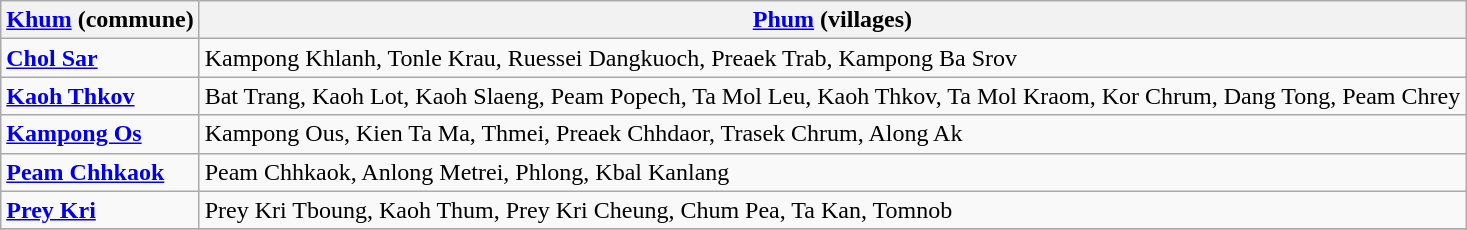<table class="wikitable">
<tr>
<th><a href='#'>Khum</a> (commune)</th>
<th><a href='#'>Phum</a> (villages)</th>
</tr>
<tr>
<td><strong><a href='#'>Chol Sar</a></strong></td>
<td>Kampong Khlanh, Tonle Krau, Ruessei Dangkuoch, Preaek Trab, Kampong Ba Srov</td>
</tr>
<tr>
<td><strong><a href='#'>Kaoh Thkov</a></strong></td>
<td>Bat Trang, Kaoh Lot, Kaoh Slaeng, Peam Popech, Ta Mol Leu, Kaoh Thkov, Ta Mol Kraom, Kor Chrum, Dang Tong, Peam Chrey</td>
</tr>
<tr>
<td><strong><a href='#'>Kampong Os</a></strong></td>
<td>Kampong Ous, Kien Ta Ma, Thmei, Preaek Chhdaor, Trasek Chrum, Along Ak</td>
</tr>
<tr>
<td><strong><a href='#'>Peam Chhkaok</a></strong></td>
<td>Peam Chhkaok, Anlong Metrei, Phlong, Kbal Kanlang</td>
</tr>
<tr>
<td><strong><a href='#'>Prey Kri</a></strong></td>
<td>Prey Kri Tboung, Kaoh Thum, Prey Kri Cheung, Chum Pea, Ta Kan, Tomnob</td>
</tr>
<tr>
</tr>
</table>
